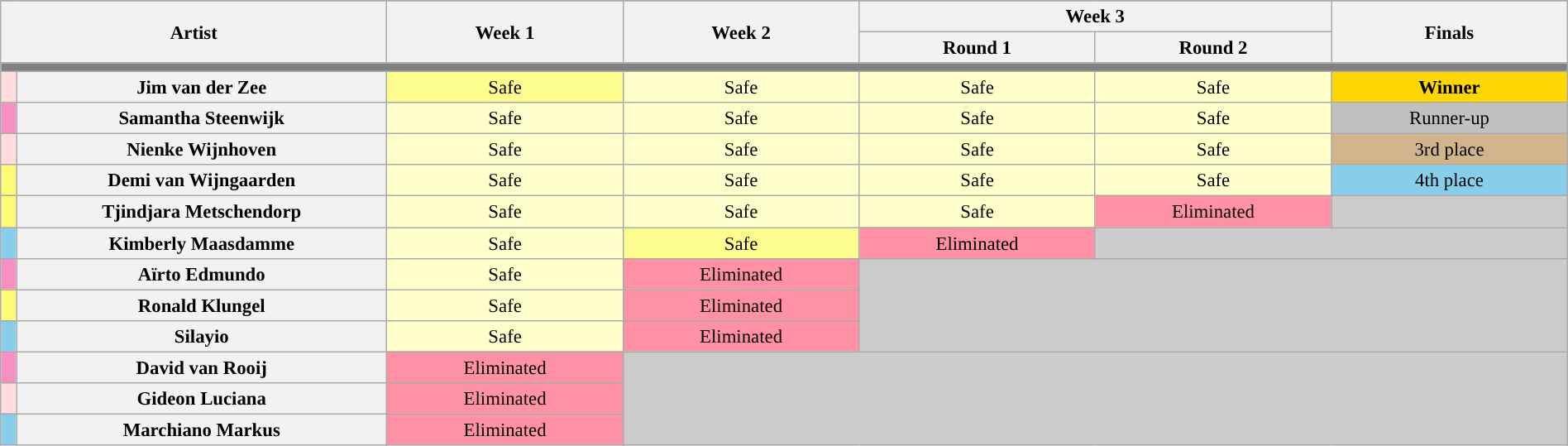<table class="wikitable"  style="text-align:center; font-size:95%; width:100%;">
<tr>
</tr>
<tr>
<th style="width:18%"  rowspan="2" colspan="2" scope="col">Artist</th>
<th style="width:11%"  rowspan="2" colspan="1" scope="col">Week 1</th>
<th style="width:11%"  rowspan="2" colspan="1" scope="col">Week 2</th>
<th style="width:22%" colspan="2" scope="col">Week 3</th>
<th style="width:11%"  rowspan="2" colspan="1" scope="col">Finals</th>
</tr>
<tr>
<th style="width:11%">Round 1</th>
<th style="width:11%">Round 2</th>
</tr>
<tr>
<th colspan="10" style="background:grey;"></th>
</tr>
<tr>
<th style="background:#ffdddd;"></th>
<th>Jim van der Zee</th>
<td style="background:#fdfc8f">Safe</td>
<td style="background:#ffffcc">Safe</td>
<td style="background:#FFFFCC">Safe</td>
<td style="background:#ffffcc">Safe</td>
<td style="background:gold;"><strong>Winner</strong></td>
</tr>
<tr>
<th style="background:#F78FC2;"></th>
<th>Samantha Steenwijk</th>
<td style="background:#FFFFCC">Safe</td>
<td style="background:#FFFFCC">Safe</td>
<td style="background:#ffffcc">Safe</td>
<td style="background:#FFFFCC">Safe</td>
<td style="background:silver;">Runner-up</td>
</tr>
<tr>
<th style="background:#ffdddd;"></th>
<th>Nienke Wijnhoven</th>
<td style="background:#FFFFCC">Safe</td>
<td style="background:#FFFFCC">Safe</td>
<td style="background:#FFFFCC">Safe</td>
<td style="background:#FFFFCC">Safe</td>
<td style="background:tan;">3rd place</td>
</tr>
<tr>
<th style="background:#fffa73;"></th>
<th>Demi van Wijngaarden</th>
<td style="background:#FFFFCC">Safe</td>
<td style="background:#FFFFCC">Safe</td>
<td style="background:#FFFFCC">Safe</td>
<td style="background:#FFFFCC">Safe</td>
<td style="background:skyblue;">4th place</td>
</tr>
<tr>
<th style="background:#fffa73;"></th>
<th>Tjindjara Metschendorp</th>
<td style="background:#FFFFCC">Safe</td>
<td style="background:#FFFFCC">Safe</td>
<td style="background:#FFFFCC">Safe</td>
<td style="background:#FF91A4;">Eliminated</td>
<td colspan="1" rowspan="1" style="background:#ccc;"></td>
</tr>
<tr>
<th style="background:#87ceeb;"></th>
<th>Kimberly Maasdamme</th>
<td style="background:#FFFFCC">Safe</td>
<td style="background:#fdfc8f">Safe</td>
<td style="background:#FF91A4;">Eliminated</td>
<td colspan="2" rowspan="1" style="background:#ccc;"></td>
</tr>
<tr>
<th style="background:#F78FC2;"></th>
<th>Aïrto Edmundo</th>
<td style="background:#FFFFCC">Safe</td>
<td style="background:#FF91A4;">Eliminated</td>
<td rowspan="3" colspan="4" style="background:#ccc;"></td>
</tr>
<tr>
<th style="background:#fffa73;"></th>
<th>Ronald Klungel</th>
<td style="background:#FFFFCC">Safe</td>
<td style="background:#FF91A4;">Eliminated</td>
</tr>
<tr>
<th style="background:#87ceeb;"></th>
<th>Silayio</th>
<td style="background:#FFFFCC">Safe</td>
<td style="background:#FF91A4;">Eliminated</td>
</tr>
<tr>
<th style="background:#F78FC2;"></th>
<th>David van Rooij</th>
<td style="background:#FF91A4;">Eliminated</td>
<td rowspan="3" colspan="4" style="background:#ccc;"></td>
</tr>
<tr>
<th style="background:#ffdddd;"></th>
<th>Gideon Luciana</th>
<td style="background:#FF91A4;">Eliminated</td>
</tr>
<tr>
<th style="background:#87ceeb;"></th>
<th>Marchiano Markus</th>
<td style="background:#FF91A4;">Eliminated</td>
</tr>
</table>
